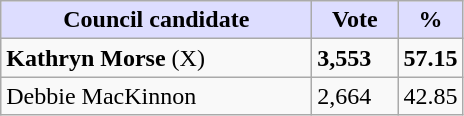<table class="wikitable">
<tr>
<th style="background:#ddf; width:200px;">Council candidate</th>
<th style="background:#ddf; width:50px;">Vote</th>
<th style="background:#ddf; width:30px;">%</th>
</tr>
<tr>
<td><strong>Kathryn Morse</strong> (X)</td>
<td><strong>3,553</strong></td>
<td><strong>57.15</strong></td>
</tr>
<tr>
<td>Debbie MacKinnon</td>
<td>2,664</td>
<td>42.85</td>
</tr>
</table>
